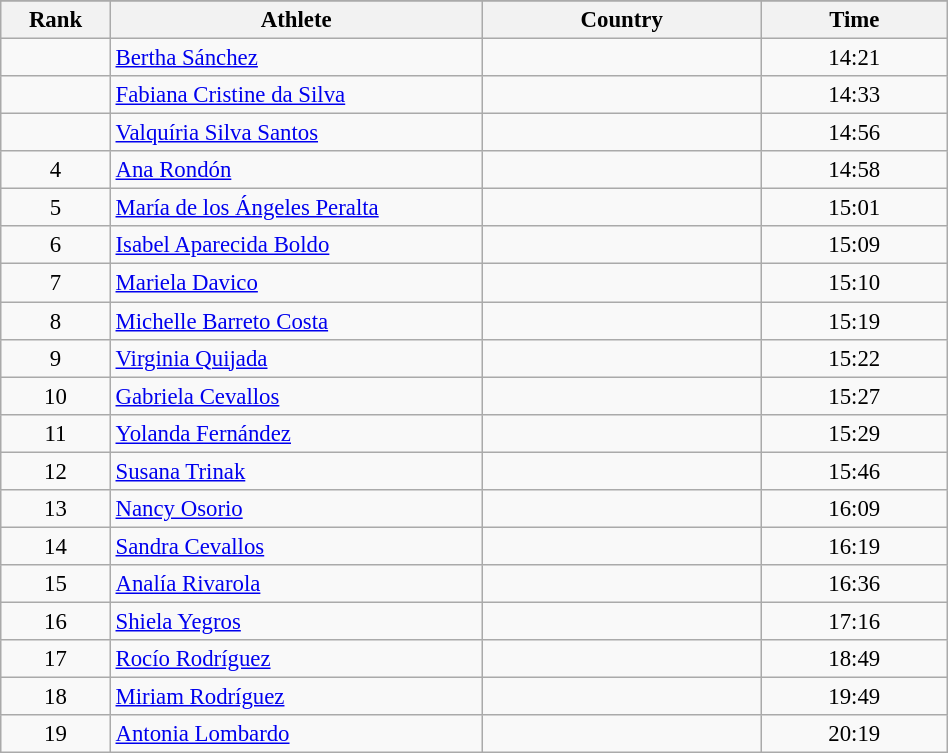<table class="wikitable sortable" style=" text-align:center; font-size:95%;" width="50%">
<tr>
</tr>
<tr>
<th width=5%>Rank</th>
<th width=20%>Athlete</th>
<th width=15%>Country</th>
<th width=10%>Time</th>
</tr>
<tr>
<td align=center></td>
<td align=left><a href='#'>Bertha Sánchez</a></td>
<td align=left></td>
<td>14:21</td>
</tr>
<tr>
<td align=center></td>
<td align=left><a href='#'>Fabiana Cristine da Silva</a></td>
<td align=left></td>
<td>14:33</td>
</tr>
<tr>
<td align=center></td>
<td align=left><a href='#'>Valquíria Silva Santos</a></td>
<td align=left></td>
<td>14:56</td>
</tr>
<tr>
<td align=center>4</td>
<td align=left><a href='#'>Ana Rondón</a></td>
<td align=left></td>
<td>14:58</td>
</tr>
<tr>
<td align=center>5</td>
<td align=left><a href='#'>María de los Ángeles Peralta</a></td>
<td align=left></td>
<td>15:01</td>
</tr>
<tr>
<td align=center>6</td>
<td align=left><a href='#'>Isabel Aparecida Boldo</a></td>
<td align=left></td>
<td>15:09</td>
</tr>
<tr>
<td align=center>7</td>
<td align=left><a href='#'>Mariela Davico</a></td>
<td align=left></td>
<td>15:10</td>
</tr>
<tr>
<td align=center>8</td>
<td align=left><a href='#'>Michelle Barreto Costa</a></td>
<td align=left></td>
<td>15:19</td>
</tr>
<tr>
<td align=center>9</td>
<td align=left><a href='#'>Virginia Quijada</a></td>
<td align=left></td>
<td>15:22</td>
</tr>
<tr>
<td align=center>10</td>
<td align=left><a href='#'>Gabriela Cevallos</a></td>
<td align=left></td>
<td>15:27</td>
</tr>
<tr>
<td align=center>11</td>
<td align=left><a href='#'>Yolanda Fernández</a></td>
<td align=left></td>
<td>15:29</td>
</tr>
<tr>
<td align=center>12</td>
<td align=left><a href='#'>Susana Trinak</a></td>
<td align=left></td>
<td>15:46</td>
</tr>
<tr>
<td align=center>13</td>
<td align=left><a href='#'>Nancy Osorio</a></td>
<td align=left></td>
<td>16:09</td>
</tr>
<tr>
<td align=center>14</td>
<td align=left><a href='#'>Sandra Cevallos</a></td>
<td align=left></td>
<td>16:19</td>
</tr>
<tr>
<td align=center>15</td>
<td align=left><a href='#'>Analía Rivarola</a></td>
<td align=left></td>
<td>16:36</td>
</tr>
<tr>
<td align=center>16</td>
<td align=left><a href='#'>Shiela Yegros</a></td>
<td align=left></td>
<td>17:16</td>
</tr>
<tr>
<td align=center>17</td>
<td align=left><a href='#'>Rocío Rodríguez</a></td>
<td align=left></td>
<td>18:49</td>
</tr>
<tr>
<td align=center>18</td>
<td align=left><a href='#'>Miriam Rodríguez</a></td>
<td align=left></td>
<td>19:49</td>
</tr>
<tr>
<td align=center>19</td>
<td align=left><a href='#'>Antonia Lombardo</a></td>
<td align=left></td>
<td>20:19</td>
</tr>
</table>
